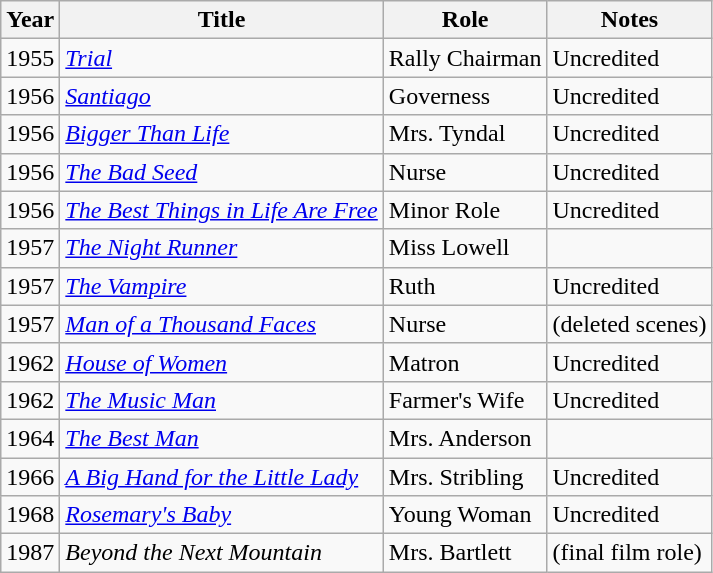<table class="wikitable">
<tr>
<th>Year</th>
<th>Title</th>
<th>Role</th>
<th>Notes</th>
</tr>
<tr>
<td>1955</td>
<td><em><a href='#'>Trial</a></em></td>
<td>Rally Chairman</td>
<td>Uncredited</td>
</tr>
<tr>
<td>1956</td>
<td><em><a href='#'>Santiago</a></em></td>
<td>Governess</td>
<td>Uncredited</td>
</tr>
<tr>
<td>1956</td>
<td><em><a href='#'>Bigger Than Life</a></em></td>
<td>Mrs. Tyndal</td>
<td>Uncredited</td>
</tr>
<tr>
<td>1956</td>
<td><em><a href='#'>The Bad Seed</a></em></td>
<td>Nurse</td>
<td>Uncredited</td>
</tr>
<tr>
<td>1956</td>
<td><em><a href='#'>The Best Things in Life Are Free</a></em></td>
<td>Minor Role</td>
<td>Uncredited</td>
</tr>
<tr>
<td>1957</td>
<td><em><a href='#'>The Night Runner</a></em></td>
<td>Miss Lowell</td>
<td></td>
</tr>
<tr>
<td>1957</td>
<td><em><a href='#'>The Vampire</a></em></td>
<td>Ruth</td>
<td>Uncredited</td>
</tr>
<tr>
<td>1957</td>
<td><em><a href='#'>Man of a Thousand Faces</a></em></td>
<td>Nurse</td>
<td>(deleted scenes)</td>
</tr>
<tr>
<td>1962</td>
<td><em><a href='#'>House of Women</a></em></td>
<td>Matron</td>
<td>Uncredited</td>
</tr>
<tr>
<td>1962</td>
<td><em><a href='#'>The Music Man</a></em></td>
<td>Farmer's Wife</td>
<td>Uncredited</td>
</tr>
<tr>
<td>1964</td>
<td><em><a href='#'>The Best Man</a></em></td>
<td>Mrs. Anderson</td>
<td></td>
</tr>
<tr>
<td>1966</td>
<td><em><a href='#'>A Big Hand for the Little Lady</a></em></td>
<td>Mrs. Stribling</td>
<td>Uncredited</td>
</tr>
<tr>
<td>1968</td>
<td><em><a href='#'>Rosemary's Baby</a></em></td>
<td>Young Woman</td>
<td>Uncredited</td>
</tr>
<tr>
<td>1987</td>
<td><em>Beyond the Next Mountain</em></td>
<td>Mrs. Bartlett</td>
<td>(final film role)</td>
</tr>
</table>
